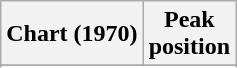<table class="wikitable sortable plainrowheaders" style="text-align:center">
<tr>
<th>Chart (1970)</th>
<th>Peak<br>position</th>
</tr>
<tr>
</tr>
<tr>
</tr>
</table>
